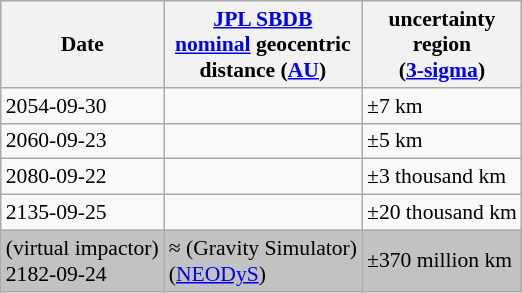<table class="wikitable" style="font-size: 0.9em;">
<tr>
<th>Date</th>
<th><a href='#'>JPL SBDB</a><br><a href='#'>nominal</a> geocentric<br>distance (<a href='#'>AU</a>)</th>
<th>uncertainty<br>region<br>(<a href='#'>3-sigma</a>)</th>
</tr>
<tr>
<td>2054-09-30</td>
<td></td>
<td>±7 km</td>
</tr>
<tr>
<td>2060-09-23</td>
<td></td>
<td>±5 km</td>
</tr>
<tr>
<td>2080-09-22</td>
<td></td>
<td>±3 thousand km</td>
</tr>
<tr>
<td>2135-09-25</td>
<td></td>
<td>±20 thousand km</td>
</tr>
<tr bgcolor=#c2c2c2>
<td>(virtual impactor)<br>2182-09-24</td>
<td>≈ (Gravity Simulator)<br> (<a href='#'>NEODyS</a>)</td>
<td>±370 million km</td>
</tr>
</table>
